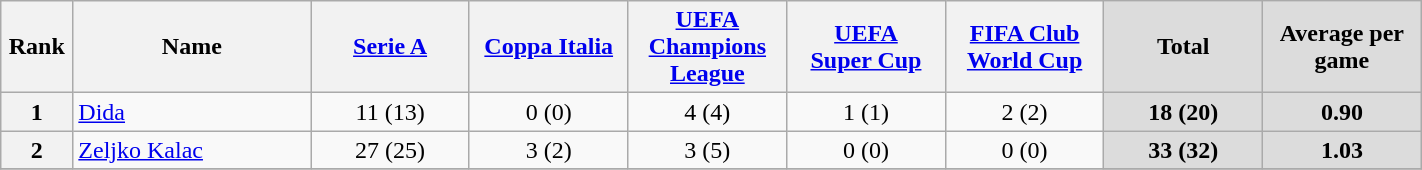<table class="wikitable" style="text-align: center;" width=75%>
<tr>
<th width=3%>Rank</th>
<th width=15%>Name</th>
<th width=10%><a href='#'>Serie A</a></th>
<th width=10%><a href='#'>Coppa Italia</a></th>
<th width=10%><a href='#'>UEFA<br>Champions League</a></th>
<th width=10%><a href='#'>UEFA<br>Super Cup</a></th>
<th width=10%><a href='#'>FIFA Club World Cup</a></th>
<th width=10% style="background: #DCDCDC">Total</th>
<th width=10% style="background: #DCDCDC">Average per game</th>
</tr>
<tr>
<th>1</th>
<td style="text-align:left;"> <a href='#'>Dida</a></td>
<td>11 (13)</td>
<td>0 (0)</td>
<td>4 (4)</td>
<td>1 (1)</td>
<td>2 (2)</td>
<th style="background: #DCDCDC">18 (20)</th>
<th style="background: #DCDCDC">0.90</th>
</tr>
<tr>
<th>2</th>
<td style="text-align:left;"> <a href='#'>Zeljko Kalac</a></td>
<td>27 (25)</td>
<td>3 (2)</td>
<td>3 (5)</td>
<td>0 (0)</td>
<td>0 (0)</td>
<th style="background: #DCDCDC">33 (32)</th>
<th style="background: #DCDCDC">1.03</th>
</tr>
<tr>
</tr>
</table>
